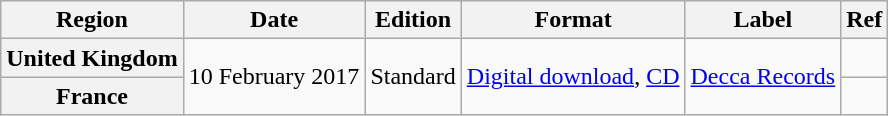<table class="wikitable plainrowheaders">
<tr>
<th scope="col">Region</th>
<th scope="col">Date</th>
<th scope="col">Edition</th>
<th scope="col">Format</th>
<th scope="col">Label</th>
<th scope="col">Ref</th>
</tr>
<tr>
<th scope="row">United Kingdom</th>
<td rowspan="2">10 February 2017</td>
<td rowspan="2">Standard</td>
<td rowspan="2"><a href='#'>Digital download</a>, <a href='#'>CD</a></td>
<td rowspan="2"><a href='#'>Decca Records</a></td>
<td style="text-align:center;"></td>
</tr>
<tr>
<th scope="row">France</th>
<td style="text-align:center;"></td>
</tr>
</table>
